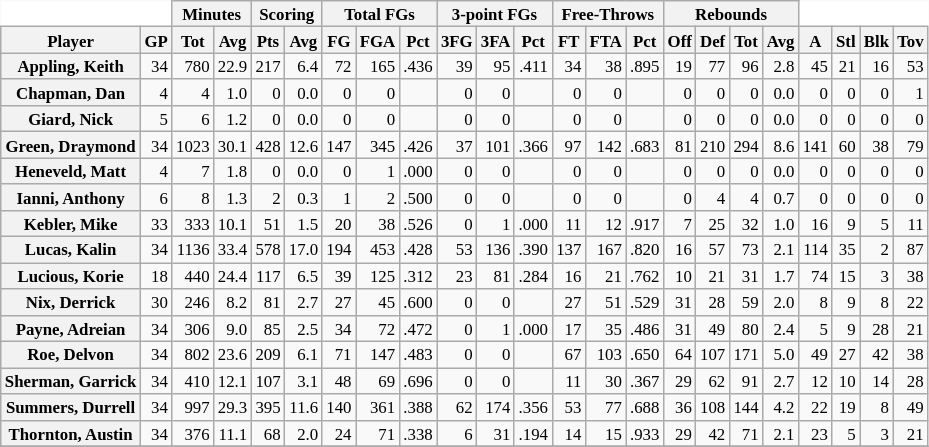<table class="wikitable sortable" style="font-size:70%;">
<tr>
<th colspan="2" style="border-top-style:hidden; border-left-style:hidden; background: white;"></th>
<th colspan="2" style=>Minutes</th>
<th colspan="2" style=>Scoring</th>
<th colspan="3" style=>Total FGs</th>
<th colspan="3" style=>3-point FGs</th>
<th colspan="3" style=>Free-Throws</th>
<th colspan="4" style=>Rebounds</th>
<th colspan="4" style="border-top-style:hidden; border-right-style:hidden; background: white;"></th>
</tr>
<tr>
<th scope="col" style=>Player</th>
<th scope="col" style=>GP</th>
<th scope="col" style=>Tot</th>
<th scope="col" style=>Avg</th>
<th scope="col" style=>Pts</th>
<th scope="col" style=>Avg</th>
<th scope="col" style=>FG</th>
<th scope="col" style=>FGA</th>
<th scope="col" style=>Pct</th>
<th scope="col" style=>3FG</th>
<th scope="col" style=>3FA</th>
<th scope="col" style=>Pct</th>
<th scope="col" style=>FT</th>
<th scope="col" style=>FTA</th>
<th scope="col" style=>Pct</th>
<th scope="col" style=>Off</th>
<th scope="col" style=>Def</th>
<th scope="col" style=>Tot</th>
<th scope="col" style=>Avg</th>
<th scope="col" style=>A</th>
<th scope="col" style=>Stl</th>
<th scope="col" style=>Blk</th>
<th scope="col" style=>Tov</th>
</tr>
<tr>
<th style=white-space:nowrap>Appling, Keith</th>
<td align="right">34</td>
<td align="right">780</td>
<td style="text-align:right;">22.9</td>
<td align="right">217</td>
<td style="text-align:right;">6.4</td>
<td align="right">72</td>
<td align="right">165</td>
<td align="right">.436</td>
<td align="right">39</td>
<td align="right">95</td>
<td align="right">.411</td>
<td align="right">34</td>
<td align="right">38</td>
<td align="right">.895</td>
<td align="right">19</td>
<td align="right">77</td>
<td align="right">96</td>
<td style="text-align:right;">2.8</td>
<td align="right">45</td>
<td align="right">21</td>
<td align="right">16</td>
<td align="right">53</td>
</tr>
<tr>
<th style=white-space:nowrap>Chapman, Dan</th>
<td align="right">4</td>
<td align="right">4</td>
<td align="right">1.0</td>
<td align="right">0</td>
<td align="right">0.0</td>
<td align="right">0</td>
<td align="right">0</td>
<td style="text-align:right;"></td>
<td align="right">0</td>
<td align="right">0</td>
<td style="text-align:right;"></td>
<td align="right">0</td>
<td align="right">0</td>
<td style="text-align:right;"></td>
<td align="right">0</td>
<td align="right">0</td>
<td align="right">0</td>
<td align="right">0.0</td>
<td align="right">0</td>
<td align="right">0</td>
<td align="right">0</td>
<td align="right">1</td>
</tr>
<tr>
<th style=white-space:nowrap>Giard, Nick</th>
<td align="right">5</td>
<td align="right">6</td>
<td align="right">1.2</td>
<td align="right">0</td>
<td align="right">0.0</td>
<td align="right">0</td>
<td align="right">0</td>
<td style="text-align:right;"></td>
<td align="right">0</td>
<td align="right">0</td>
<td style="text-align:right;"></td>
<td align="right">0</td>
<td align="right">0</td>
<td style="text-align:right;"></td>
<td align="right">0</td>
<td align="right">0</td>
<td align="right">0</td>
<td align="right">0.0</td>
<td align="right">0</td>
<td align="right">0</td>
<td align="right">0</td>
<td align="right">0</td>
</tr>
<tr>
<th style=white-space:nowrap>Green, Draymond</th>
<td align="right">34</td>
<td align="right">1023</td>
<td align="right">30.1</td>
<td align="right">428</td>
<td align="right">12.6</td>
<td align="right">147</td>
<td align="right">345</td>
<td align="right">.426</td>
<td align="right">37</td>
<td align="right">101</td>
<td align="right">.366</td>
<td align="right">97</td>
<td align="right">142</td>
<td align="right">.683</td>
<td align="right">81</td>
<td align="right">210</td>
<td align="right">294</td>
<td align="right">8.6</td>
<td align="right">141</td>
<td align="right">60</td>
<td align="right">38</td>
<td align="right">79</td>
</tr>
<tr>
<th style=white-space:nowrap>Heneveld, Matt</th>
<td align="right">4</td>
<td align="right">7</td>
<td align="right">1.8</td>
<td align="right">0</td>
<td align="right">0.0</td>
<td align="right">0</td>
<td align="right">1</td>
<td align="right">.000</td>
<td align="right">0</td>
<td align="right">0</td>
<td style="text-align:right;"></td>
<td align="right">0</td>
<td align="right">0</td>
<td style="text-align:right;"></td>
<td align="right">0</td>
<td align="right">0</td>
<td align="right">0</td>
<td align="right">0.0</td>
<td align="right">0</td>
<td align="right">0</td>
<td align="right">0</td>
<td align="right">0</td>
</tr>
<tr>
<th style=white-space:nowrap>Ianni, Anthony</th>
<td align="right">6</td>
<td align="right">8</td>
<td align="right">1.3</td>
<td align="right">2</td>
<td align="right">0.3</td>
<td align="right">1</td>
<td align="right">2</td>
<td align="right">.500</td>
<td align="right">0</td>
<td align="right">0</td>
<td style="text-align:right;"></td>
<td align="right">0</td>
<td align="right">0</td>
<td style="text-align:right;"></td>
<td align="right">0</td>
<td align="right">4</td>
<td align="right">4</td>
<td align="right">0.7</td>
<td align="right">0</td>
<td align="right">0</td>
<td align="right">0</td>
<td align="right">0</td>
</tr>
<tr>
<th style=white-space:nowrap>Kebler, Mike</th>
<td align="right">33</td>
<td align="right">333</td>
<td align="right">10.1</td>
<td align="right">51</td>
<td align="right">1.5</td>
<td align="right">20</td>
<td align="right">38</td>
<td align="right">.526</td>
<td align="right">0</td>
<td align="right">1</td>
<td align="right">.000</td>
<td align="right">11</td>
<td align="right">12</td>
<td align="right">.917</td>
<td align="right">7</td>
<td align="right">25</td>
<td align="right">32</td>
<td align="right">1.0</td>
<td align="right">16</td>
<td align="right">9</td>
<td align="right">5</td>
<td align="right">11</td>
</tr>
<tr>
<th style=white-space:nowrap>Lucas, Kalin</th>
<td align="right">34</td>
<td align="right">1136</td>
<td align="right">33.4</td>
<td align="right">578</td>
<td align="right">17.0</td>
<td align="right">194</td>
<td align="right">453</td>
<td align="right">.428</td>
<td align="right">53</td>
<td align="right">136</td>
<td align="right">.390</td>
<td align="right">137</td>
<td align="right">167</td>
<td align="right">.820</td>
<td align="right">16</td>
<td align="right">57</td>
<td align="right">73</td>
<td align="right">2.1</td>
<td align="right">114</td>
<td align="right">35</td>
<td align="right">2</td>
<td align="right">87</td>
</tr>
<tr>
<th style=white-space:nowrap>Lucious, Korie</th>
<td align="right">18</td>
<td align="right">440</td>
<td align="right">24.4</td>
<td align="right">117</td>
<td align="right">6.5</td>
<td align="right">39</td>
<td align="right">125</td>
<td align="right">.312</td>
<td align="right">23</td>
<td align="right">81</td>
<td align="right">.284</td>
<td align="right">16</td>
<td align="right">21</td>
<td align="right">.762</td>
<td align="right">10</td>
<td align="right">21</td>
<td align="right">31</td>
<td align="right">1.7</td>
<td align="right">74</td>
<td align="right">15</td>
<td align="right">3</td>
<td align="right">38</td>
</tr>
<tr>
<th style=white-space:nowrap>Nix, Derrick</th>
<td align="right">30</td>
<td align="right">246</td>
<td align="right">8.2</td>
<td align="right">81</td>
<td align="right">2.7</td>
<td align="right">27</td>
<td align="right">45</td>
<td align="right">.600</td>
<td align="right">0</td>
<td align="right">0</td>
<td style="text-align:right;"></td>
<td align="right">27</td>
<td align="right">51</td>
<td align="right">.529</td>
<td align="right">31</td>
<td align="right">28</td>
<td align="right">59</td>
<td align="right">2.0</td>
<td align="right">8</td>
<td align="right">9</td>
<td align="right">8</td>
<td align="right">22</td>
</tr>
<tr>
<th style=white-space:nowrap>Payne, Adreian</th>
<td align="right">34</td>
<td align="right">306</td>
<td align="right">9.0</td>
<td align="right">85</td>
<td align="right">2.5</td>
<td align="right">34</td>
<td align="right">72</td>
<td align="right">.472</td>
<td align="right">0</td>
<td align="right">1</td>
<td style="text-align:right;">.000</td>
<td align="right">17</td>
<td align="right">35</td>
<td align="right">.486</td>
<td align="right">31</td>
<td align="right">49</td>
<td align="right">80</td>
<td align="right">2.4</td>
<td align="right">5</td>
<td align="right">9</td>
<td align="right">28</td>
<td align="right">21</td>
</tr>
<tr>
<th style=white-space:nowrap>Roe, Delvon</th>
<td align="right">34</td>
<td align="right">802</td>
<td align="right">23.6</td>
<td align="right">209</td>
<td align="right">6.1</td>
<td align="right">71</td>
<td align="right">147</td>
<td align="right">.483</td>
<td align="right">0</td>
<td align="right">0</td>
<td style="text-align:right;"></td>
<td align="right">67</td>
<td align="right">103</td>
<td align="right">.650</td>
<td align="right">64</td>
<td align="right">107</td>
<td align="right">171</td>
<td align="right">5.0</td>
<td align="right">49</td>
<td align="right">27</td>
<td align="right">42</td>
<td align="right">38</td>
</tr>
<tr>
<th style=white-space:nowrap>Sherman, Garrick</th>
<td align="right">34</td>
<td align="right">410</td>
<td align="right">12.1</td>
<td align="right">107</td>
<td align="right">3.1</td>
<td align="right">48</td>
<td align="right">69</td>
<td align="right">.696</td>
<td align="right">0</td>
<td align="right">0</td>
<td style="text-align:right;"></td>
<td align="right">11</td>
<td align="right">30</td>
<td style="text-align:right;">.367</td>
<td align="right">29</td>
<td align="right">62</td>
<td align="right">91</td>
<td align="right">2.7</td>
<td align="right">12</td>
<td align="right">10</td>
<td align="right">14</td>
<td align="right">28</td>
</tr>
<tr>
<th style=white-space:nowrap>Summers, Durrell</th>
<td align="right">34</td>
<td align="right">997</td>
<td align="right">29.3</td>
<td align="right">395</td>
<td align="right">11.6</td>
<td align="right">140</td>
<td align="right">361</td>
<td align="right">.388</td>
<td align="right">62</td>
<td align="right">174</td>
<td align="right">.356</td>
<td align="right">53</td>
<td align="right">77</td>
<td align="right">.688</td>
<td align="right">36</td>
<td align="right">108</td>
<td align="right">144</td>
<td align="right">4.2</td>
<td align="right">22</td>
<td align="right">19</td>
<td align="right">8</td>
<td align="right">49</td>
</tr>
<tr>
<th style=white-space:nowrap>Thornton, Austin</th>
<td align="right">34</td>
<td align="right">376</td>
<td align="right">11.1</td>
<td align="right">68</td>
<td align="right">2.0</td>
<td align="right">24</td>
<td align="right">71</td>
<td align="right">.338</td>
<td align="right">6</td>
<td align="right">31</td>
<td align="right">.194</td>
<td align="right">14</td>
<td align="right">15</td>
<td align="right">.933</td>
<td align="right">29</td>
<td align="right">42</td>
<td align="right">71</td>
<td align="right">2.1</td>
<td align="right">23</td>
<td align="right">5</td>
<td align="right">3</td>
<td align="right">21</td>
</tr>
<tr>
</tr>
</table>
